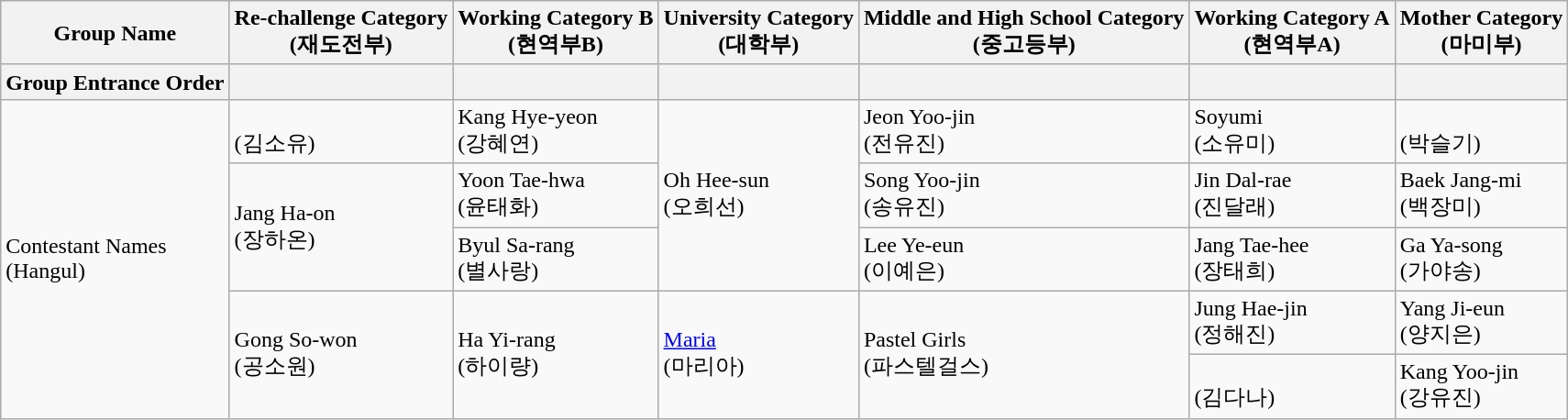<table class="wikitable">
<tr>
<th>Group Name</th>
<th>Re-challenge Category<br>(재도전부)</th>
<th>Working Category B<br>(현역부B)</th>
<th>University Category<br>(대학부)</th>
<th>Middle and High School Category<br>(중고등부)</th>
<th>Working Category A<br>(현역부A)</th>
<th>Mother Category<br>(마미부)</th>
</tr>
<tr>
<th>Group Entrance Order</th>
<th></th>
<th></th>
<th></th>
<th></th>
<th></th>
<th></th>
</tr>
<tr>
<td rowspan="5">Contestant Names<br>(Hangul)</td>
<td><br>(김소유)</td>
<td>Kang Hye-yeon<br>(강혜연) </td>
<td rowspan="3">Oh Hee-sun<br>(오희선)</td>
<td>Jeon Yoo-jin<br>(전유진)</td>
<td>Soyumi<br>(소유미) </td>
<td><br>(박슬기) </td>
</tr>
<tr>
<td rowspan="2">Jang Ha-on<br>(장하온)</td>
<td>Yoon Tae-hwa<br>(윤태화)</td>
<td>Song Yoo-jin<br>(송유진)</td>
<td>Jin Dal-rae<br>(진달래)</td>
<td>Baek Jang-mi<br>(백장미)</td>
</tr>
<tr>
<td>Byul Sa-rang<br>(별사랑)</td>
<td>Lee Ye-eun<br>(이예은)</td>
<td>Jang Tae-hee<br>(장태희)</td>
<td>Ga Ya-song<br>(가야송)</td>
</tr>
<tr>
<td rowspan="2">Gong So-won<br>(공소원)</td>
<td rowspan="2">Ha Yi-rang<br>(하이량)</td>
<td rowspan="2"><a href='#'>Maria</a><br>(마리아) </td>
<td rowspan="2">Pastel Girls<br>(파스텔걸스)</td>
<td>Jung Hae-jin<br>(정해진)</td>
<td>Yang Ji-eun<br>(양지은)</td>
</tr>
<tr>
<td><br>(김다나) </td>
<td>Kang Yoo-jin<br>(강유진) </td>
</tr>
</table>
